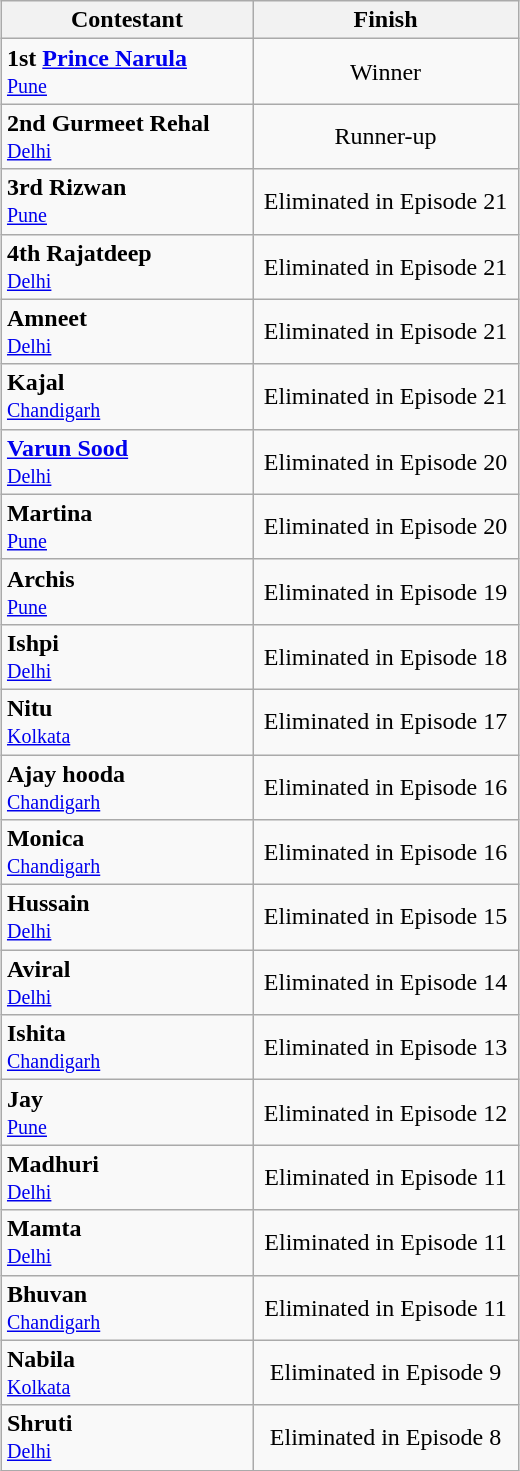<table class="wikitable sortable mw-collapsible" style="margin:auto; text-align:center">
<tr>
<th width=160>Contestant</th>
<th width=170>Finish</th>
</tr>
<tr>
<td align="left"><strong>1st <a href='#'>Prince Narula</a></strong><br><small><a href='#'>Pune</a> </small></td>
<td>Winner</td>
</tr>
<tr>
<td align="left"><strong>2nd Gurmeet Rehal</strong><br><small><a href='#'>Delhi</a> </small></td>
<td>Runner-up</td>
</tr>
<tr>
<td align="left"><strong>3rd Rizwan</strong><br><small><a href='#'>Pune</a> </small></td>
<td>Eliminated in Episode 21</td>
</tr>
<tr>
<td align="left"><strong>4th Rajatdeep</strong><br><small><a href='#'>Delhi</a> </small></td>
<td>Eliminated in Episode 21</td>
</tr>
<tr>
<td align="left"><strong>Amneet</strong><br><small><a href='#'>Delhi</a> </small></td>
<td>Eliminated in Episode 21</td>
</tr>
<tr>
<td align="left"><strong>Kajal</strong><br><small><a href='#'>Chandigarh</a></small></td>
<td>Eliminated in Episode 21</td>
</tr>
<tr>
<td align="left"><strong><a href='#'>Varun Sood</a></strong><br><small><a href='#'>Delhi</a> </small></td>
<td>Eliminated in Episode 20</td>
</tr>
<tr>
<td align="left"><strong>Martina</strong><br><small><a href='#'>Pune</a> </small></td>
<td>Eliminated in Episode 20</td>
</tr>
<tr>
<td align="left"><strong>Archis</strong><br><small><a href='#'>Pune</a> </small></td>
<td>Eliminated in Episode 19</td>
</tr>
<tr>
<td align="left"><strong>Ishpi</strong><br><small><a href='#'>Delhi</a> </small></td>
<td>Eliminated in Episode 18</td>
</tr>
<tr>
<td align="left"><strong>Nitu</strong><br><small><a href='#'>Kolkata</a> </small></td>
<td>Eliminated in Episode 17</td>
</tr>
<tr>
<td align="left"><strong>Ajay hooda</strong><br><small><a href='#'>Chandigarh</a> </small></td>
<td>Eliminated in Episode 16</td>
</tr>
<tr>
<td align="left"><strong>Monica</strong><br><small><a href='#'>Chandigarh</a></small></td>
<td>Eliminated in Episode 16</td>
</tr>
<tr>
<td align="left"><strong>Hussain</strong><br><small><a href='#'>Delhi</a> </small></td>
<td>Eliminated in Episode 15</td>
</tr>
<tr>
<td align="left"><strong>Aviral</strong><br><small><a href='#'>Delhi</a> </small></td>
<td>Eliminated in Episode 14</td>
</tr>
<tr>
<td align="left"><strong>Ishita</strong><br><small><a href='#'>Chandigarh</a> </small></td>
<td>Eliminated in Episode 13</td>
</tr>
<tr>
<td align="left"><strong>Jay</strong><br><small><a href='#'>Pune</a> </small></td>
<td>Eliminated in Episode 12</td>
</tr>
<tr>
<td align="left"><strong>Madhuri</strong><br><small><a href='#'>Delhi</a> </small></td>
<td>Eliminated in Episode 11</td>
</tr>
<tr>
<td align="left"><strong>Mamta</strong><br><small><a href='#'>Delhi</a> </small></td>
<td>Eliminated in Episode 11</td>
</tr>
<tr>
<td align="left"><strong>Bhuvan</strong><br><small><a href='#'>Chandigarh</a> </small></td>
<td>Eliminated in Episode 11</td>
</tr>
<tr>
<td align="left"><strong>Nabila</strong><br><small><a href='#'>Kolkata</a> </small></td>
<td>Eliminated in Episode 9</td>
</tr>
<tr>
<td align="left"><strong>Shruti</strong><br><small><a href='#'>Delhi</a> </small></td>
<td>Eliminated in Episode 8</td>
</tr>
</table>
